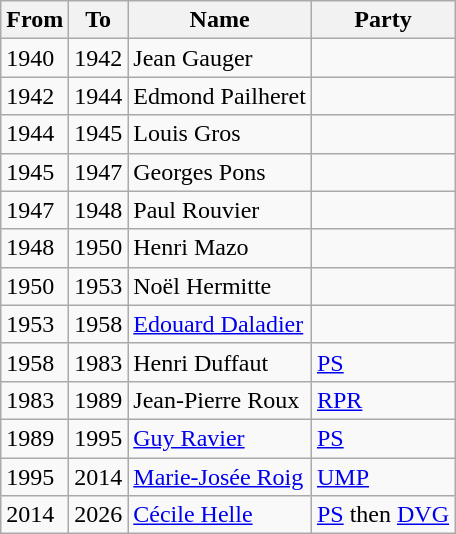<table class="wikitable">
<tr>
<th>From</th>
<th>To</th>
<th>Name</th>
<th>Party</th>
</tr>
<tr>
<td>1940</td>
<td>1942</td>
<td>Jean Gauger</td>
<td></td>
</tr>
<tr>
<td>1942</td>
<td>1944</td>
<td>Edmond Pailheret</td>
<td></td>
</tr>
<tr>
<td>1944</td>
<td>1945</td>
<td>Louis Gros</td>
<td></td>
</tr>
<tr>
<td>1945</td>
<td>1947</td>
<td>Georges Pons</td>
<td></td>
</tr>
<tr>
<td>1947</td>
<td>1948</td>
<td>Paul Rouvier</td>
<td></td>
</tr>
<tr>
<td>1948</td>
<td>1950</td>
<td>Henri Mazo</td>
<td></td>
</tr>
<tr>
<td>1950</td>
<td>1953</td>
<td>Noël Hermitte</td>
<td></td>
</tr>
<tr>
<td>1953</td>
<td>1958</td>
<td><a href='#'>Edouard Daladier</a></td>
<td></td>
</tr>
<tr>
<td>1958</td>
<td>1983</td>
<td>Henri Duffaut</td>
<td><a href='#'>PS</a></td>
</tr>
<tr>
<td>1983</td>
<td>1989</td>
<td>Jean-Pierre Roux</td>
<td><a href='#'>RPR</a></td>
</tr>
<tr>
<td>1989</td>
<td>1995</td>
<td><a href='#'>Guy Ravier</a></td>
<td><a href='#'>PS</a></td>
</tr>
<tr>
<td>1995</td>
<td>2014</td>
<td><a href='#'>Marie-Josée Roig</a></td>
<td><a href='#'>UMP</a></td>
</tr>
<tr>
<td>2014</td>
<td>2026</td>
<td><a href='#'>Cécile Helle</a></td>
<td><a href='#'>PS</a> then <a href='#'>DVG</a></td>
</tr>
</table>
